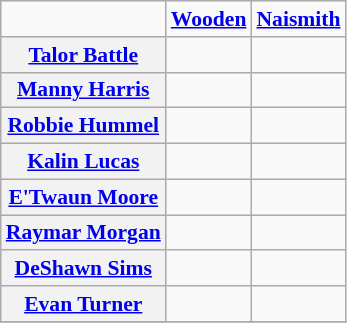<table class="wikitable" style="white-space:nowrap; font-size:90%;">
<tr>
<td></td>
<td><strong><a href='#'>Wooden</a></strong></td>
<td><strong><a href='#'>Naismith</a></strong></td>
</tr>
<tr>
<th><a href='#'>Talor Battle</a></th>
<td></td>
<td></td>
</tr>
<tr>
<th><a href='#'>Manny Harris</a></th>
<td></td>
<td></td>
</tr>
<tr>
<th><a href='#'>Robbie Hummel</a></th>
<td></td>
<td></td>
</tr>
<tr>
<th><a href='#'>Kalin Lucas</a></th>
<td></td>
<td></td>
</tr>
<tr>
<th><a href='#'>E'Twaun Moore</a></th>
<td></td>
<td></td>
</tr>
<tr>
<th><a href='#'>Raymar Morgan</a></th>
<td></td>
<td></td>
</tr>
<tr>
<th><a href='#'>DeShawn Sims</a></th>
<td></td>
<td></td>
</tr>
<tr>
<th><a href='#'>Evan Turner</a></th>
<td></td>
<td></td>
</tr>
<tr>
</tr>
</table>
